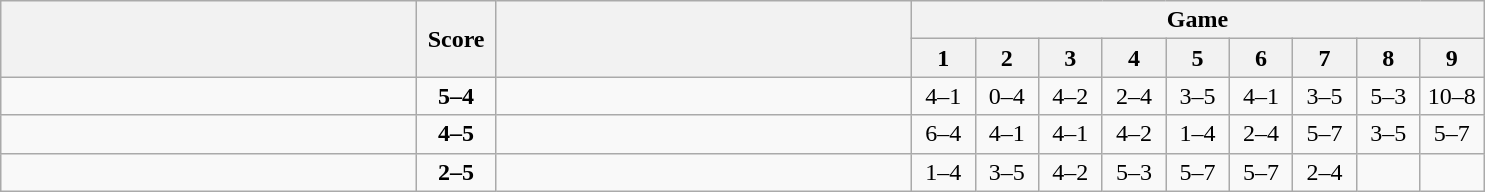<table class="wikitable" style="text-align: center;">
<tr>
<th rowspan=2 align="right" width="270"></th>
<th rowspan=2 width="45">Score</th>
<th rowspan=2 align="left" width="270"></th>
<th colspan=9>Game</th>
</tr>
<tr>
<th width="35">1</th>
<th width="35">2</th>
<th width="35">3</th>
<th width="35">4</th>
<th width="35">5</th>
<th width="35">6</th>
<th width="35">7</th>
<th width="35">8</th>
<th width="35">9</th>
</tr>
<tr>
<td align=left><strong><br></strong></td>
<td align=center><strong>5–4</strong></td>
<td align=left><br></td>
<td>4–1</td>
<td>0–4</td>
<td>4–2</td>
<td>2–4</td>
<td>3–5</td>
<td>4–1</td>
<td>3–5</td>
<td>5–3</td>
<td>10–8</td>
</tr>
<tr>
<td align=left><br></td>
<td align=center><strong>4–5</strong></td>
<td align=left><strong><br></strong></td>
<td>6–4</td>
<td>4–1</td>
<td>4–1</td>
<td>4–2</td>
<td>1–4</td>
<td>2–4</td>
<td>5–7</td>
<td>3–5</td>
<td>5–7</td>
</tr>
<tr>
<td align=left><br></td>
<td align=center><strong>2–5</strong></td>
<td align=left><strong><br></strong></td>
<td>1–4</td>
<td>3–5</td>
<td>4–2</td>
<td>5–3</td>
<td>5–7</td>
<td>5–7</td>
<td>2–4</td>
<td></td>
<td></td>
</tr>
</table>
